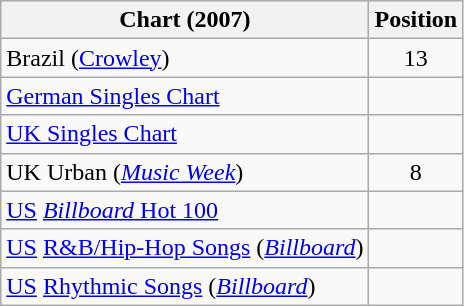<table class="wikitable">
<tr>
<th>Chart (2007)</th>
<th scope="col">Position</th>
</tr>
<tr>
<td>Brazil (<a href='#'>Crowley</a>)</td>
<td align="center">13</td>
</tr>
<tr>
<td><a href='#'>German Singles Chart</a></td>
<td></td>
</tr>
<tr>
<td><a href='#'>UK Singles Chart</a></td>
<td></td>
</tr>
<tr>
<td>UK Urban (<em><a href='#'>Music Week</a></em>)</td>
<td align="center">8</td>
</tr>
<tr>
<td><a href='#'>US</a> <a href='#'><em>Billboard</em> Hot 100</a></td>
<td></td>
</tr>
<tr>
<td><a href='#'>US</a> <a href='#'>R&B/Hip-Hop Songs</a> (<em><a href='#'>Billboard</a></em>)</td>
<td></td>
</tr>
<tr>
<td><a href='#'>US</a> <a href='#'>Rhythmic Songs</a> (<em><a href='#'>Billboard</a></em>)</td>
<td></td>
</tr>
</table>
